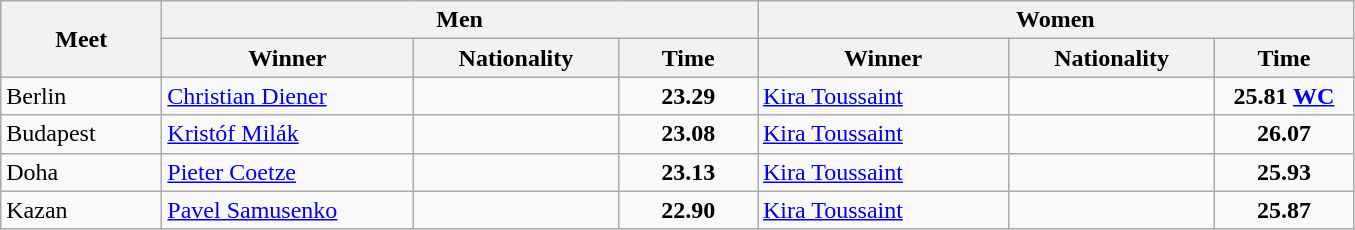<table class="wikitable">
<tr>
<th width=100 rowspan=2>Meet</th>
<th colspan=3>Men</th>
<th colspan=3>Women</th>
</tr>
<tr>
<th width=160>Winner</th>
<th width=130>Nationality</th>
<th width=85>Time</th>
<th width=160>Winner</th>
<th width=130>Nationality</th>
<th width=85>Time</th>
</tr>
<tr>
<td>Berlin</td>
<td><a href='#'>Christian Diener</a></td>
<td></td>
<td align=center><strong>23.29</strong></td>
<td><a href='#'>Kira Toussaint</a></td>
<td></td>
<td align=center><strong>25.81 <a href='#'>WC</a></strong></td>
</tr>
<tr>
<td>Budapest</td>
<td><a href='#'>Kristóf Milák</a></td>
<td></td>
<td align=center><strong>23.08</strong></td>
<td><a href='#'>Kira Toussaint</a></td>
<td></td>
<td align=center><strong>26.07</strong></td>
</tr>
<tr>
<td>Doha</td>
<td><a href='#'>Pieter Coetze</a></td>
<td></td>
<td align=center><strong>23.13</strong></td>
<td><a href='#'>Kira Toussaint</a></td>
<td></td>
<td align=center><strong>25.93</strong></td>
</tr>
<tr>
<td>Kazan</td>
<td><a href='#'>Pavel Samusenko</a></td>
<td></td>
<td align=center><strong>22.90</strong></td>
<td><a href='#'>Kira Toussaint</a></td>
<td></td>
<td align=center><strong>25.87</strong></td>
</tr>
</table>
